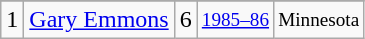<table class="wikitable">
<tr>
</tr>
<tr>
<td>1</td>
<td><a href='#'>Gary Emmons</a></td>
<td>6</td>
<td style="font-size:80%;"><a href='#'>1985–86</a></td>
<td style="font-size:80%;">Minnesota</td>
</tr>
</table>
